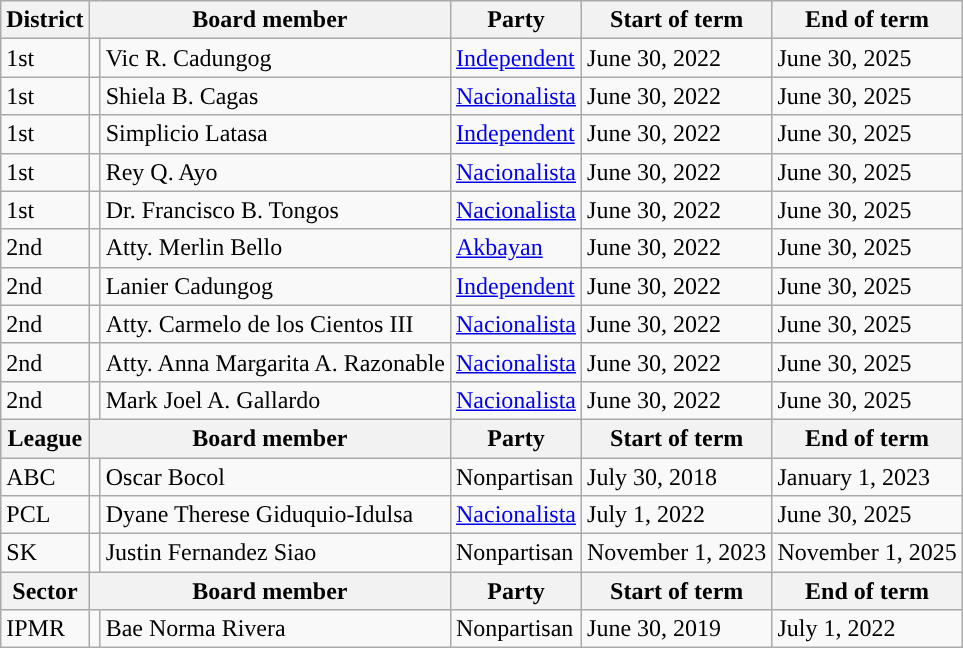<table class="wikitable">
<tr>
<th>District</th>
<th colspan="2">Board member</th>
<th>Party</th>
<th>Start of term</th>
<th>End of term</th>
</tr>
<tr>
<td>1st</td>
<td></td>
<td>Vic R. Cadungog</td>
<td><a href='#'>Independent</a></td>
<td>June 30, 2022</td>
<td>June 30, 2025</td>
</tr>
<tr>
<td>1st</td>
<td></td>
<td>Shiela B. Cagas</td>
<td><a href='#'>Nacionalista</a></td>
<td>June 30, 2022</td>
<td>June 30, 2025</td>
</tr>
<tr>
<td>1st</td>
<td></td>
<td>Simplicio Latasa</td>
<td><a href='#'>Independent</a></td>
<td>June 30, 2022</td>
<td>June 30, 2025</td>
</tr>
<tr>
<td>1st</td>
<td></td>
<td>Rey Q. Ayo</td>
<td><a href='#'>Nacionalista</a></td>
<td>June 30, 2022</td>
<td>June 30, 2025</td>
</tr>
<tr>
<td>1st</td>
<td></td>
<td>Dr. Francisco B. Tongos</td>
<td><a href='#'>Nacionalista</a></td>
<td>June 30, 2022</td>
<td>June 30, 2025</td>
</tr>
<tr>
<td>2nd</td>
<td></td>
<td>Atty. Merlin Bello</td>
<td><a href='#'>Akbayan</a></td>
<td>June 30, 2022</td>
<td>June 30, 2025</td>
</tr>
<tr>
<td>2nd</td>
<td></td>
<td>Lanier Cadungog</td>
<td><a href='#'>Independent</a></td>
<td>June 30, 2022</td>
<td>June 30, 2025</td>
</tr>
<tr>
<td>2nd</td>
<td></td>
<td>Atty. Carmelo de los  Cientos III</td>
<td><a href='#'>Nacionalista</a></td>
<td>June 30, 2022</td>
<td>June 30, 2025</td>
</tr>
<tr>
<td>2nd</td>
<td></td>
<td>Atty. Anna Margarita A. Razonable</td>
<td><a href='#'>Nacionalista</a></td>
<td>June 30, 2022</td>
<td>June 30, 2025</td>
</tr>
<tr>
<td>2nd</td>
<td></td>
<td>Mark Joel A. Gallardo</td>
<td><a href='#'>Nacionalista</a></td>
<td>June 30, 2022</td>
<td>June 30, 2025</td>
</tr>
<tr>
<th>League</th>
<th colspan="2">Board member</th>
<th>Party</th>
<th>Start of term</th>
<th>End of term</th>
</tr>
<tr>
<td>ABC</td>
<td></td>
<td>Oscar Bocol</td>
<td>Nonpartisan</td>
<td>July 30, 2018</td>
<td>January 1, 2023</td>
</tr>
<tr>
<td>PCL</td>
<td></td>
<td>Dyane Therese Giduquio-Idulsa</td>
<td><a href='#'>Nacionalista</a></td>
<td>July 1, 2022</td>
<td>June 30, 2025</td>
</tr>
<tr>
<td>SK</td>
<td></td>
<td>Justin Fernandez Siao</td>
<td>Nonpartisan</td>
<td>November 1, 2023</td>
<td>November 1, 2025</td>
</tr>
<tr>
<th>Sector</th>
<th colspan="2">Board member</th>
<th>Party</th>
<th>Start of term</th>
<th>End of term</th>
</tr>
<tr>
<td>IPMR</td>
<td></td>
<td>Bae Norma Rivera</td>
<td>Nonpartisan</td>
<td>June 30, 2019</td>
<td>July 1, 2022</td>
</tr>
</table>
